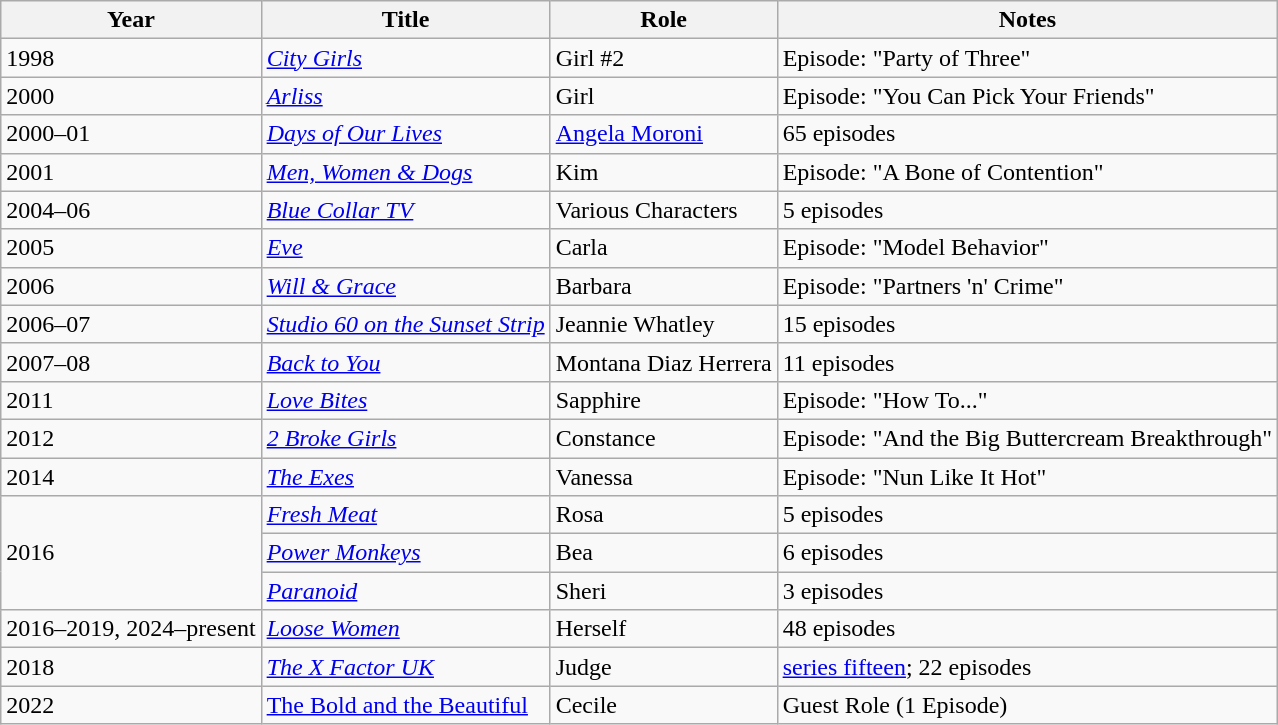<table class="wikitable sortable">
<tr>
<th>Year</th>
<th>Title</th>
<th>Role</th>
<th>Notes</th>
</tr>
<tr>
<td>1998</td>
<td><em><a href='#'>City Girls</a></em></td>
<td>Girl #2</td>
<td>Episode: "Party of Three"</td>
</tr>
<tr>
<td>2000</td>
<td><em><a href='#'>Arliss</a></em></td>
<td>Girl</td>
<td>Episode: "You Can Pick Your Friends"</td>
</tr>
<tr>
<td>2000–01</td>
<td><em><a href='#'>Days of Our Lives</a></em></td>
<td><a href='#'>Angela Moroni</a></td>
<td>65 episodes</td>
</tr>
<tr>
<td>2001</td>
<td><em><a href='#'>Men, Women & Dogs</a></em></td>
<td>Kim</td>
<td>Episode: "A Bone of Contention"</td>
</tr>
<tr>
<td>2004–06</td>
<td><em><a href='#'>Blue Collar TV</a></em></td>
<td>Various Characters</td>
<td>5 episodes</td>
</tr>
<tr>
<td>2005</td>
<td><em><a href='#'>Eve</a></em></td>
<td>Carla</td>
<td>Episode: "Model Behavior"</td>
</tr>
<tr>
<td>2006</td>
<td><em><a href='#'>Will & Grace</a></em></td>
<td>Barbara</td>
<td>Episode: "Partners 'n' Crime"</td>
</tr>
<tr>
<td>2006–07</td>
<td><em><a href='#'>Studio 60 on the Sunset Strip</a></em></td>
<td>Jeannie Whatley</td>
<td>15 episodes</td>
</tr>
<tr>
<td>2007–08</td>
<td><em><a href='#'>Back to You</a></em></td>
<td>Montana Diaz Herrera</td>
<td>11 episodes</td>
</tr>
<tr>
<td>2011</td>
<td><em><a href='#'>Love Bites</a></em></td>
<td>Sapphire</td>
<td>Episode: "How To..."</td>
</tr>
<tr>
<td>2012</td>
<td><em><a href='#'>2 Broke Girls</a></em></td>
<td>Constance</td>
<td>Episode: "And the Big Buttercream Breakthrough"</td>
</tr>
<tr>
<td>2014</td>
<td><em><a href='#'>The Exes</a></em></td>
<td>Vanessa</td>
<td>Episode: "Nun Like It Hot"</td>
</tr>
<tr>
<td rowspan="3">2016</td>
<td><em><a href='#'>Fresh Meat</a></em></td>
<td>Rosa</td>
<td>5 episodes</td>
</tr>
<tr>
<td><em><a href='#'>Power Monkeys</a></em></td>
<td>Bea</td>
<td>6 episodes</td>
</tr>
<tr>
<td><em><a href='#'>Paranoid</a></em></td>
<td>Sheri</td>
<td>3 episodes</td>
</tr>
<tr>
<td>2016–2019, 2024–present</td>
<td><em><a href='#'>Loose Women</a></em></td>
<td>Herself</td>
<td>48 episodes</td>
</tr>
<tr>
<td>2018</td>
<td><em><a href='#'>The X Factor UK</a></em></td>
<td>Judge</td>
<td><a href='#'>series fifteen</a>; 22 episodes</td>
</tr>
<tr>
<td>2022</td>
<td><a href='#'>The Bold and the Beautiful</a></td>
<td>Cecile</td>
<td>Guest Role (1 Episode)</td>
</tr>
</table>
